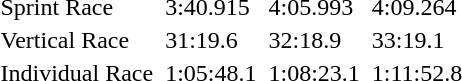<table>
<tr>
<td>Sprint Race</td>
<td></td>
<td>3:40.915</td>
<td></td>
<td>4:05.993</td>
<td></td>
<td>4:09.264</td>
</tr>
<tr>
<td>Vertical Race</td>
<td></td>
<td>31:19.6</td>
<td></td>
<td>32:18.9</td>
<td></td>
<td>33:19.1</td>
</tr>
<tr>
<td>Individual Race</td>
<td></td>
<td>1:05:48.1</td>
<td></td>
<td>1:08:23.1</td>
<td></td>
<td>1:11:52.8</td>
</tr>
</table>
